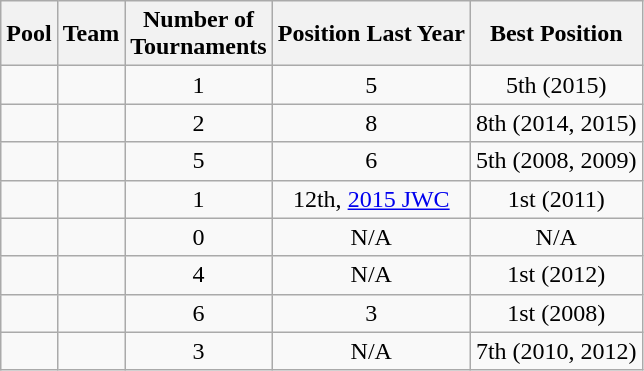<table class="wikitable sortable" style="text-align:center">
<tr>
<th>Pool</th>
<th>Team</th>
<th>Number of <br> Tournaments</th>
<th>Position Last Year</th>
<th>Best Position</th>
</tr>
<tr>
<td></td>
<td align=left></td>
<td>1</td>
<td>5</td>
<td>5th (2015)</td>
</tr>
<tr>
<td></td>
<td align=left></td>
<td>2</td>
<td>8</td>
<td>8th (2014, 2015)</td>
</tr>
<tr>
<td></td>
<td align=left></td>
<td>5</td>
<td>6</td>
<td>5th (2008, 2009)</td>
</tr>
<tr>
<td></td>
<td align=left></td>
<td>1</td>
<td>12th, <a href='#'>2015 JWC</a></td>
<td>1st (2011)</td>
</tr>
<tr>
<td></td>
<td align=left></td>
<td>0</td>
<td>N/A</td>
<td>N/A</td>
</tr>
<tr>
<td></td>
<td align=left></td>
<td>4</td>
<td>N/A</td>
<td>1st (2012)</td>
</tr>
<tr>
<td></td>
<td align=left></td>
<td>6</td>
<td>3</td>
<td>1st (2008)</td>
</tr>
<tr>
<td></td>
<td align=left></td>
<td>3</td>
<td>N/A</td>
<td>7th (2010, 2012)</td>
</tr>
</table>
